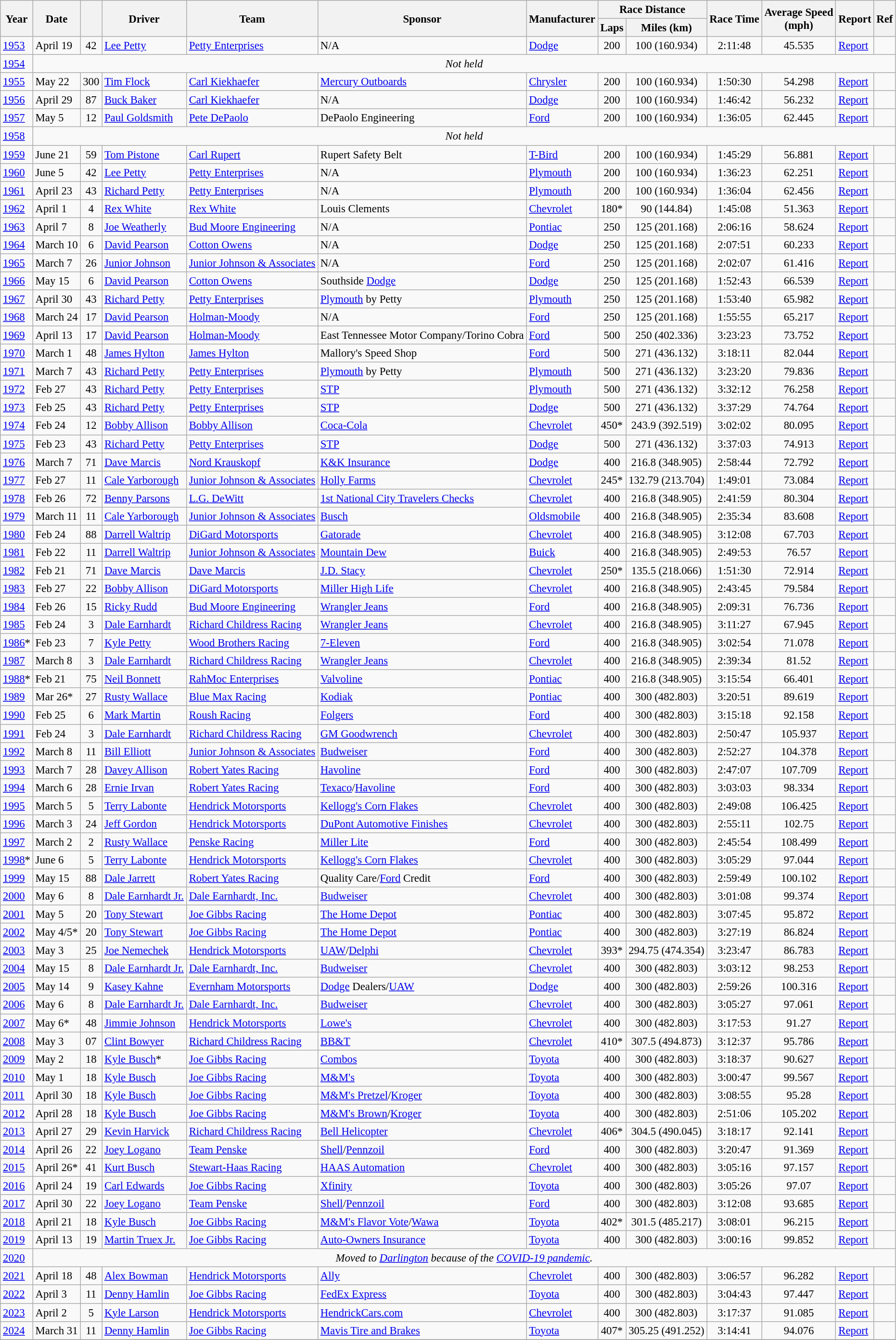<table class="wikitable" style="font-size: 95%;">
<tr>
<th rowspan="2">Year</th>
<th rowspan="2">Date</th>
<th rowspan="2"></th>
<th rowspan="2">Driver</th>
<th rowspan="2">Team</th>
<th rowspan="2">Sponsor</th>
<th rowspan="2">Manufacturer</th>
<th colspan="2">Race Distance</th>
<th rowspan="2">Race Time</th>
<th rowspan="2">Average Speed<br>(mph)</th>
<th rowspan="2">Report</th>
<th rowspan="2">Ref</th>
</tr>
<tr>
<th>Laps</th>
<th>Miles (km)</th>
</tr>
<tr>
<td><a href='#'>1953</a></td>
<td>April 19</td>
<td align="center">42</td>
<td><a href='#'>Lee Petty</a></td>
<td><a href='#'>Petty Enterprises</a></td>
<td>N/A</td>
<td><a href='#'>Dodge</a></td>
<td align="center">200</td>
<td align="center">100 (160.934)</td>
<td align="center">2:11:48</td>
<td align="center">45.535</td>
<td><a href='#'>Report</a></td>
<td align="center"></td>
</tr>
<tr>
<td><a href='#'>1954</a></td>
<td colspan="12" style="text-align:center;"><em>Not held</em></td>
</tr>
<tr>
<td><a href='#'>1955</a></td>
<td>May 22</td>
<td align="center">300</td>
<td><a href='#'>Tim Flock</a></td>
<td><a href='#'>Carl Kiekhaefer</a></td>
<td><a href='#'>Mercury Outboards</a></td>
<td><a href='#'>Chrysler</a></td>
<td align="center">200</td>
<td align="center">100 (160.934)</td>
<td align="center">1:50:30</td>
<td align="center">54.298</td>
<td><a href='#'>Report</a></td>
<td align="center"></td>
</tr>
<tr>
<td><a href='#'>1956</a></td>
<td>April 29</td>
<td align="center">87</td>
<td><a href='#'>Buck Baker</a></td>
<td><a href='#'>Carl Kiekhaefer</a></td>
<td>N/A</td>
<td><a href='#'>Dodge</a></td>
<td align="center">200</td>
<td align="center">100 (160.934)</td>
<td align="center">1:46:42</td>
<td align="center">56.232</td>
<td><a href='#'>Report</a></td>
<td align="center"></td>
</tr>
<tr>
<td><a href='#'>1957</a></td>
<td>May 5</td>
<td align="center">12</td>
<td><a href='#'>Paul Goldsmith</a></td>
<td><a href='#'>Pete DePaolo</a></td>
<td>DePaolo Engineering</td>
<td><a href='#'>Ford</a></td>
<td align="center">200</td>
<td align="center">100 (160.934)</td>
<td align="center">1:36:05</td>
<td align="center">62.445</td>
<td><a href='#'>Report</a></td>
<td align="center"></td>
</tr>
<tr>
<td><a href='#'>1958</a></td>
<td colspan="12" style="text-align:center;"><em>Not held</em></td>
</tr>
<tr>
<td><a href='#'>1959</a></td>
<td>June 21</td>
<td align="center">59</td>
<td><a href='#'>Tom Pistone</a></td>
<td><a href='#'>Carl Rupert</a></td>
<td>Rupert Safety Belt</td>
<td><a href='#'>T-Bird</a></td>
<td align="center">200</td>
<td align="center">100 (160.934)</td>
<td align="center">1:45:29</td>
<td align="center">56.881</td>
<td><a href='#'>Report</a></td>
<td align="center"></td>
</tr>
<tr>
<td><a href='#'>1960</a></td>
<td>June 5</td>
<td align="center">42</td>
<td><a href='#'>Lee Petty</a></td>
<td><a href='#'>Petty Enterprises</a></td>
<td>N/A</td>
<td><a href='#'>Plymouth</a></td>
<td align="center">200</td>
<td align="center">100 (160.934)</td>
<td align="center">1:36:23</td>
<td align="center">62.251</td>
<td><a href='#'>Report</a></td>
<td align="center"></td>
</tr>
<tr>
<td><a href='#'>1961</a></td>
<td>April 23</td>
<td align="center">43</td>
<td><a href='#'>Richard Petty</a></td>
<td><a href='#'>Petty Enterprises</a></td>
<td>N/A</td>
<td><a href='#'>Plymouth</a></td>
<td align="center">200</td>
<td align="center">100 (160.934)</td>
<td align="center">1:36:04</td>
<td align="center">62.456</td>
<td><a href='#'>Report</a></td>
<td align="center"></td>
</tr>
<tr>
<td><a href='#'>1962</a></td>
<td>April 1</td>
<td align="center">4</td>
<td><a href='#'>Rex White</a></td>
<td><a href='#'>Rex White</a></td>
<td>Louis Clements</td>
<td><a href='#'>Chevrolet</a></td>
<td align="center">180*</td>
<td align="center">90 (144.84)</td>
<td align="center">1:45:08</td>
<td align="center">51.363</td>
<td><a href='#'>Report</a></td>
<td align="center"></td>
</tr>
<tr>
<td><a href='#'>1963</a></td>
<td>April 7</td>
<td align="center">8</td>
<td><a href='#'>Joe Weatherly</a></td>
<td><a href='#'>Bud Moore Engineering</a></td>
<td>N/A</td>
<td><a href='#'>Pontiac</a></td>
<td align="center">250</td>
<td align="center">125 (201.168)</td>
<td align="center">2:06:16</td>
<td align="center">58.624</td>
<td><a href='#'>Report</a></td>
<td align="center"></td>
</tr>
<tr>
<td><a href='#'>1964</a></td>
<td>March 10</td>
<td align="center">6</td>
<td><a href='#'>David Pearson</a></td>
<td><a href='#'>Cotton Owens</a></td>
<td>N/A</td>
<td><a href='#'>Dodge</a></td>
<td align="center">250</td>
<td align="center">125 (201.168)</td>
<td align="center">2:07:51</td>
<td align="center">60.233</td>
<td><a href='#'>Report</a></td>
<td align="center"></td>
</tr>
<tr>
<td><a href='#'>1965</a></td>
<td>March 7</td>
<td align="center">26</td>
<td><a href='#'>Junior Johnson</a></td>
<td><a href='#'>Junior Johnson & Associates</a></td>
<td>N/A</td>
<td><a href='#'>Ford</a></td>
<td align="center">250</td>
<td align="center">125 (201.168)</td>
<td align="center">2:02:07</td>
<td align="center">61.416</td>
<td><a href='#'>Report</a></td>
<td align="center"></td>
</tr>
<tr>
<td><a href='#'>1966</a></td>
<td>May 15</td>
<td align="center">6</td>
<td><a href='#'>David Pearson</a></td>
<td><a href='#'>Cotton Owens</a></td>
<td>Southside <a href='#'>Dodge</a></td>
<td><a href='#'>Dodge</a></td>
<td align="center">250</td>
<td align="center">125 (201.168)</td>
<td align="center">1:52:43</td>
<td align="center">66.539</td>
<td><a href='#'>Report</a></td>
<td align="center"></td>
</tr>
<tr>
<td><a href='#'>1967</a></td>
<td>April 30</td>
<td align="center">43</td>
<td><a href='#'>Richard Petty</a></td>
<td><a href='#'>Petty Enterprises</a></td>
<td><a href='#'>Plymouth</a> by Petty</td>
<td><a href='#'>Plymouth</a></td>
<td align="center">250</td>
<td align="center">125 (201.168)</td>
<td align="center">1:53:40</td>
<td align="center">65.982</td>
<td><a href='#'>Report</a></td>
<td align="center"></td>
</tr>
<tr>
<td><a href='#'>1968</a></td>
<td>March 24</td>
<td align="center">17</td>
<td><a href='#'>David Pearson</a></td>
<td><a href='#'>Holman-Moody</a></td>
<td>N/A</td>
<td><a href='#'>Ford</a></td>
<td align="center">250</td>
<td align="center">125 (201.168)</td>
<td align="center">1:55:55</td>
<td align="center">65.217</td>
<td><a href='#'>Report</a></td>
<td align="center"></td>
</tr>
<tr>
<td><a href='#'>1969</a></td>
<td>April 13</td>
<td align="center">17</td>
<td><a href='#'>David Pearson</a></td>
<td><a href='#'>Holman-Moody</a></td>
<td>East Tennessee Motor Company/Torino Cobra</td>
<td><a href='#'>Ford</a></td>
<td align="center">500</td>
<td align="center">250 (402.336)</td>
<td align="center">3:23:23</td>
<td align="center">73.752</td>
<td><a href='#'>Report</a></td>
<td align="center"></td>
</tr>
<tr>
<td><a href='#'>1970</a></td>
<td>March 1</td>
<td align="center">48</td>
<td><a href='#'>James Hylton</a></td>
<td><a href='#'>James Hylton</a></td>
<td>Mallory's Speed Shop</td>
<td><a href='#'>Ford</a></td>
<td align="center">500</td>
<td align="center">271 (436.132)</td>
<td align="center">3:18:11</td>
<td align="center">82.044</td>
<td><a href='#'>Report</a></td>
<td align="center"></td>
</tr>
<tr>
<td><a href='#'>1971</a></td>
<td>March 7</td>
<td align="center">43</td>
<td><a href='#'>Richard Petty</a></td>
<td><a href='#'>Petty Enterprises</a></td>
<td><a href='#'>Plymouth</a> by Petty</td>
<td><a href='#'>Plymouth</a></td>
<td align="center">500</td>
<td align="center">271 (436.132)</td>
<td align="center">3:23:20</td>
<td align="center">79.836</td>
<td><a href='#'>Report</a></td>
<td align="center"></td>
</tr>
<tr>
<td><a href='#'>1972</a></td>
<td>Feb 27</td>
<td align="center">43</td>
<td><a href='#'>Richard Petty</a></td>
<td><a href='#'>Petty Enterprises</a></td>
<td><a href='#'>STP</a></td>
<td><a href='#'>Plymouth</a></td>
<td align="center">500</td>
<td align="center">271 (436.132)</td>
<td align="center">3:32:12</td>
<td align="center">76.258</td>
<td><a href='#'>Report</a></td>
<td align="center"></td>
</tr>
<tr>
<td><a href='#'>1973</a></td>
<td>Feb 25</td>
<td align="center">43</td>
<td><a href='#'>Richard Petty</a></td>
<td><a href='#'>Petty Enterprises</a></td>
<td><a href='#'>STP</a></td>
<td><a href='#'>Dodge</a></td>
<td align="center">500</td>
<td align="center">271 (436.132)</td>
<td align="center">3:37:29</td>
<td align="center">74.764</td>
<td><a href='#'>Report</a></td>
<td align="center"></td>
</tr>
<tr>
<td><a href='#'>1974</a></td>
<td>Feb 24</td>
<td align="center">12</td>
<td><a href='#'>Bobby Allison</a></td>
<td><a href='#'>Bobby Allison</a></td>
<td><a href='#'>Coca-Cola</a></td>
<td><a href='#'>Chevrolet</a></td>
<td align="center">450*</td>
<td align="center">243.9 (392.519)</td>
<td align="center">3:02:02</td>
<td align="center">80.095</td>
<td><a href='#'>Report</a></td>
<td align="center"></td>
</tr>
<tr>
<td><a href='#'>1975</a></td>
<td>Feb 23</td>
<td align="center">43</td>
<td><a href='#'>Richard Petty</a></td>
<td><a href='#'>Petty Enterprises</a></td>
<td><a href='#'>STP</a></td>
<td><a href='#'>Dodge</a></td>
<td align="center">500</td>
<td align="center">271 (436.132)</td>
<td align="center">3:37:03</td>
<td align="center">74.913</td>
<td><a href='#'>Report</a></td>
<td align="center"></td>
</tr>
<tr>
<td><a href='#'>1976</a></td>
<td>March 7</td>
<td align="center">71</td>
<td><a href='#'>Dave Marcis</a></td>
<td><a href='#'>Nord Krauskopf</a></td>
<td><a href='#'>K&K Insurance</a></td>
<td><a href='#'>Dodge</a></td>
<td align="center">400</td>
<td align="center">216.8 (348.905)</td>
<td align="center">2:58:44</td>
<td align="center">72.792</td>
<td><a href='#'>Report</a></td>
<td align="center"></td>
</tr>
<tr>
<td><a href='#'>1977</a></td>
<td>Feb 27</td>
<td align="center">11</td>
<td><a href='#'>Cale Yarborough</a></td>
<td><a href='#'>Junior Johnson & Associates</a></td>
<td><a href='#'>Holly Farms</a></td>
<td><a href='#'>Chevrolet</a></td>
<td align="center">245*</td>
<td align="center">132.79 (213.704)</td>
<td align="center">1:49:01</td>
<td align="center">73.084</td>
<td><a href='#'>Report</a></td>
<td align="center"></td>
</tr>
<tr>
<td><a href='#'>1978</a></td>
<td>Feb 26</td>
<td align="center">72</td>
<td><a href='#'>Benny Parsons</a></td>
<td><a href='#'>L.G. DeWitt</a></td>
<td><a href='#'>1st National City Travelers Checks</a></td>
<td><a href='#'>Chevrolet</a></td>
<td align="center">400</td>
<td align="center">216.8 (348.905)</td>
<td align="center">2:41:59</td>
<td align="center">80.304</td>
<td><a href='#'>Report</a></td>
<td align="center"></td>
</tr>
<tr>
<td><a href='#'>1979</a></td>
<td>March 11</td>
<td align="center">11</td>
<td><a href='#'>Cale Yarborough</a></td>
<td><a href='#'>Junior Johnson & Associates</a></td>
<td><a href='#'>Busch</a></td>
<td><a href='#'>Oldsmobile</a></td>
<td align="center">400</td>
<td align="center">216.8 (348.905)</td>
<td align="center">2:35:34</td>
<td align="center">83.608</td>
<td><a href='#'>Report</a></td>
<td align="center"></td>
</tr>
<tr>
<td><a href='#'>1980</a></td>
<td>Feb 24</td>
<td align="center">88</td>
<td><a href='#'>Darrell Waltrip</a></td>
<td><a href='#'>DiGard Motorsports</a></td>
<td><a href='#'>Gatorade</a></td>
<td><a href='#'>Chevrolet</a></td>
<td align="center">400</td>
<td align="center">216.8 (348.905)</td>
<td align="center">3:12:08</td>
<td align="center">67.703</td>
<td><a href='#'>Report</a></td>
<td align="center"></td>
</tr>
<tr>
<td><a href='#'>1981</a></td>
<td>Feb 22</td>
<td align="center">11</td>
<td><a href='#'>Darrell Waltrip</a></td>
<td><a href='#'>Junior Johnson & Associates</a></td>
<td><a href='#'>Mountain Dew</a></td>
<td><a href='#'>Buick</a></td>
<td align="center">400</td>
<td align="center">216.8 (348.905)</td>
<td align="center">2:49:53</td>
<td align="center">76.57</td>
<td><a href='#'>Report</a></td>
<td align="center"></td>
</tr>
<tr>
<td><a href='#'>1982</a></td>
<td>Feb 21</td>
<td align="center">71</td>
<td><a href='#'>Dave Marcis</a></td>
<td><a href='#'>Dave Marcis</a></td>
<td><a href='#'>J.D. Stacy</a></td>
<td><a href='#'>Chevrolet</a></td>
<td align="center">250*</td>
<td align="center">135.5 (218.066)</td>
<td align="center">1:51:30</td>
<td align="center">72.914</td>
<td><a href='#'>Report</a></td>
<td align="center"></td>
</tr>
<tr>
<td><a href='#'>1983</a></td>
<td>Feb 27</td>
<td align="center">22</td>
<td><a href='#'>Bobby Allison</a></td>
<td><a href='#'>DiGard Motorsports</a></td>
<td><a href='#'>Miller High Life</a></td>
<td><a href='#'>Chevrolet</a></td>
<td align="center">400</td>
<td align="center">216.8 (348.905)</td>
<td align="center">2:43:45</td>
<td align="center">79.584</td>
<td><a href='#'>Report</a></td>
<td align="center"></td>
</tr>
<tr>
<td><a href='#'>1984</a></td>
<td>Feb 26</td>
<td align="center">15</td>
<td><a href='#'>Ricky Rudd</a></td>
<td><a href='#'>Bud Moore Engineering</a></td>
<td><a href='#'>Wrangler Jeans</a></td>
<td><a href='#'>Ford</a></td>
<td align="center">400</td>
<td align="center">216.8 (348.905)</td>
<td align="center">2:09:31</td>
<td align="center">76.736</td>
<td><a href='#'>Report</a></td>
<td align="center"></td>
</tr>
<tr>
<td><a href='#'>1985</a></td>
<td>Feb 24</td>
<td align="center">3</td>
<td><a href='#'>Dale Earnhardt</a></td>
<td><a href='#'>Richard Childress Racing</a></td>
<td><a href='#'>Wrangler Jeans</a></td>
<td><a href='#'>Chevrolet</a></td>
<td align="center">400</td>
<td align="center">216.8 (348.905)</td>
<td align="center">3:11:27</td>
<td align="center">67.945</td>
<td><a href='#'>Report</a></td>
<td align="center"></td>
</tr>
<tr>
<td><a href='#'>1986</a>*</td>
<td>Feb 23</td>
<td align="center">7</td>
<td><a href='#'>Kyle Petty</a></td>
<td><a href='#'>Wood Brothers Racing</a></td>
<td><a href='#'>7-Eleven</a></td>
<td><a href='#'>Ford</a></td>
<td align="center">400</td>
<td align="center">216.8 (348.905)</td>
<td align="center">3:02:54</td>
<td align="center">71.078</td>
<td><a href='#'>Report</a></td>
<td align="center"></td>
</tr>
<tr>
<td><a href='#'>1987</a></td>
<td>March 8</td>
<td align="center">3</td>
<td><a href='#'>Dale Earnhardt</a></td>
<td><a href='#'>Richard Childress Racing</a></td>
<td><a href='#'>Wrangler Jeans</a></td>
<td><a href='#'>Chevrolet</a></td>
<td align="center">400</td>
<td align="center">216.8 (348.905)</td>
<td align="center">2:39:34</td>
<td align="center">81.52</td>
<td><a href='#'>Report</a></td>
<td align="center"></td>
</tr>
<tr>
<td><a href='#'>1988</a>*</td>
<td>Feb 21</td>
<td align="center">75</td>
<td><a href='#'>Neil Bonnett</a></td>
<td><a href='#'>RahMoc Enterprises</a></td>
<td><a href='#'>Valvoline</a></td>
<td><a href='#'>Pontiac</a></td>
<td align="center">400</td>
<td align="center">216.8 (348.905)</td>
<td align="center">3:15:54</td>
<td align="center">66.401</td>
<td><a href='#'>Report</a></td>
<td align="center"></td>
</tr>
<tr>
<td><a href='#'>1989</a></td>
<td>Mar 26*</td>
<td align="center">27</td>
<td><a href='#'>Rusty Wallace</a></td>
<td><a href='#'>Blue Max Racing</a></td>
<td><a href='#'>Kodiak</a></td>
<td><a href='#'>Pontiac</a></td>
<td align="center">400</td>
<td align="center">300 (482.803)</td>
<td align="center">3:20:51</td>
<td align="center">89.619</td>
<td><a href='#'>Report</a></td>
<td align="center"></td>
</tr>
<tr>
<td><a href='#'>1990</a></td>
<td>Feb 25</td>
<td align="center">6</td>
<td><a href='#'>Mark Martin</a></td>
<td><a href='#'>Roush Racing</a></td>
<td><a href='#'>Folgers</a></td>
<td><a href='#'>Ford</a></td>
<td align="center">400</td>
<td align="center">300 (482.803)</td>
<td align="center">3:15:18</td>
<td align="center">92.158</td>
<td><a href='#'>Report</a></td>
<td align="center"></td>
</tr>
<tr>
<td><a href='#'>1991</a></td>
<td>Feb 24</td>
<td align="center">3</td>
<td><a href='#'>Dale Earnhardt</a></td>
<td><a href='#'>Richard Childress Racing</a></td>
<td><a href='#'>GM Goodwrench</a></td>
<td><a href='#'>Chevrolet</a></td>
<td align="center">400</td>
<td align="center">300 (482.803)</td>
<td align="center">2:50:47</td>
<td align="center">105.937</td>
<td><a href='#'>Report</a></td>
<td align="center"></td>
</tr>
<tr>
<td><a href='#'>1992</a></td>
<td>March 8</td>
<td align="center">11</td>
<td><a href='#'>Bill Elliott</a></td>
<td><a href='#'>Junior Johnson & Associates</a></td>
<td><a href='#'>Budweiser</a></td>
<td><a href='#'>Ford</a></td>
<td align="center">400</td>
<td align="center">300 (482.803)</td>
<td align="center">2:52:27</td>
<td align="center">104.378</td>
<td><a href='#'>Report</a></td>
<td align="center"></td>
</tr>
<tr>
<td><a href='#'>1993</a></td>
<td>March 7</td>
<td align="center">28</td>
<td><a href='#'>Davey Allison</a></td>
<td><a href='#'>Robert Yates Racing</a></td>
<td><a href='#'>Havoline</a></td>
<td><a href='#'>Ford</a></td>
<td align="center">400</td>
<td align="center">300 (482.803)</td>
<td align="center">2:47:07</td>
<td align="center">107.709</td>
<td><a href='#'>Report</a></td>
<td align="center"></td>
</tr>
<tr>
<td><a href='#'>1994</a></td>
<td>March 6</td>
<td align="center">28</td>
<td><a href='#'>Ernie Irvan</a></td>
<td><a href='#'>Robert Yates Racing</a></td>
<td><a href='#'>Texaco</a>/<a href='#'>Havoline</a></td>
<td><a href='#'>Ford</a></td>
<td align="center">400</td>
<td align="center">300 (482.803)</td>
<td align="center">3:03:03</td>
<td align="center">98.334</td>
<td><a href='#'>Report</a></td>
<td align="center"></td>
</tr>
<tr>
<td><a href='#'>1995</a></td>
<td>March 5</td>
<td align="center">5</td>
<td><a href='#'>Terry Labonte</a></td>
<td><a href='#'>Hendrick Motorsports</a></td>
<td><a href='#'>Kellogg's Corn Flakes</a></td>
<td><a href='#'>Chevrolet</a></td>
<td align="center">400</td>
<td align="center">300 (482.803)</td>
<td align="center">2:49:08</td>
<td align="center">106.425</td>
<td><a href='#'>Report</a></td>
<td align="center"></td>
</tr>
<tr>
<td><a href='#'>1996</a></td>
<td>March 3</td>
<td align="center">24</td>
<td><a href='#'>Jeff Gordon</a></td>
<td><a href='#'>Hendrick Motorsports</a></td>
<td><a href='#'>DuPont Automotive Finishes</a></td>
<td><a href='#'>Chevrolet</a></td>
<td align="center">400</td>
<td align="center">300 (482.803)</td>
<td align="center">2:55:11</td>
<td align="center">102.75</td>
<td><a href='#'>Report</a></td>
<td align="center"></td>
</tr>
<tr>
<td><a href='#'>1997</a></td>
<td>March 2</td>
<td align="center">2</td>
<td><a href='#'>Rusty Wallace</a></td>
<td><a href='#'>Penske Racing</a></td>
<td><a href='#'>Miller Lite</a></td>
<td><a href='#'>Ford</a></td>
<td align="center">400</td>
<td align="center">300 (482.803)</td>
<td align="center">2:45:54</td>
<td align="center">108.499</td>
<td><a href='#'>Report</a></td>
<td align="center"></td>
</tr>
<tr>
<td><a href='#'>1998</a>*</td>
<td>June 6</td>
<td align="center">5</td>
<td><a href='#'>Terry Labonte</a></td>
<td><a href='#'>Hendrick Motorsports</a></td>
<td><a href='#'>Kellogg's Corn Flakes</a></td>
<td><a href='#'>Chevrolet</a></td>
<td align="center">400</td>
<td align="center">300 (482.803)</td>
<td align="center">3:05:29</td>
<td align="center">97.044</td>
<td><a href='#'>Report</a></td>
<td align="center"></td>
</tr>
<tr>
<td><a href='#'>1999</a></td>
<td>May 15</td>
<td align="center">88</td>
<td><a href='#'>Dale Jarrett</a></td>
<td><a href='#'>Robert Yates Racing</a></td>
<td>Quality Care/<a href='#'>Ford</a> Credit</td>
<td><a href='#'>Ford</a></td>
<td align="center">400</td>
<td align="center">300 (482.803)</td>
<td align="center">2:59:49</td>
<td align="center">100.102</td>
<td><a href='#'>Report</a></td>
<td align="center"></td>
</tr>
<tr>
<td><a href='#'>2000</a></td>
<td>May 6</td>
<td align="center">8</td>
<td><a href='#'>Dale Earnhardt Jr.</a></td>
<td><a href='#'>Dale Earnhardt, Inc.</a></td>
<td><a href='#'>Budweiser</a></td>
<td><a href='#'>Chevrolet</a></td>
<td align="center">400</td>
<td align="center">300 (482.803)</td>
<td align="center">3:01:08</td>
<td align="center">99.374</td>
<td><a href='#'>Report</a></td>
<td align="center"></td>
</tr>
<tr>
<td><a href='#'>2001</a></td>
<td>May 5</td>
<td align="center">20</td>
<td><a href='#'>Tony Stewart</a></td>
<td><a href='#'>Joe Gibbs Racing</a></td>
<td><a href='#'>The Home Depot</a></td>
<td><a href='#'>Pontiac</a></td>
<td align="center">400</td>
<td align="center">300 (482.803)</td>
<td align="center">3:07:45</td>
<td align="center">95.872</td>
<td><a href='#'>Report</a></td>
<td align="center"></td>
</tr>
<tr>
<td><a href='#'>2002</a></td>
<td>May 4/5*</td>
<td align="center">20</td>
<td><a href='#'>Tony Stewart</a></td>
<td><a href='#'>Joe Gibbs Racing</a></td>
<td><a href='#'>The Home Depot</a></td>
<td><a href='#'>Pontiac</a></td>
<td align="center">400</td>
<td align="center">300 (482.803)</td>
<td align="center">3:27:19</td>
<td align="center">86.824</td>
<td><a href='#'>Report</a></td>
<td align="center"></td>
</tr>
<tr>
<td><a href='#'>2003</a></td>
<td>May 3</td>
<td align="center">25</td>
<td><a href='#'>Joe Nemechek</a></td>
<td><a href='#'>Hendrick Motorsports</a></td>
<td><a href='#'>UAW</a>/<a href='#'>Delphi</a></td>
<td><a href='#'>Chevrolet</a></td>
<td align="center">393*</td>
<td align="center">294.75 (474.354)</td>
<td align="center">3:23:47</td>
<td align="center">86.783</td>
<td><a href='#'>Report</a></td>
<td align="center"></td>
</tr>
<tr>
<td><a href='#'>2004</a></td>
<td>May 15</td>
<td align="center">8</td>
<td><a href='#'>Dale Earnhardt Jr.</a></td>
<td><a href='#'>Dale Earnhardt, Inc.</a></td>
<td><a href='#'>Budweiser</a></td>
<td><a href='#'>Chevrolet</a></td>
<td align="center">400</td>
<td align="center">300 (482.803)</td>
<td align="center">3:03:12</td>
<td align="center">98.253</td>
<td><a href='#'>Report</a></td>
<td align="center"></td>
</tr>
<tr>
<td><a href='#'>2005</a></td>
<td>May 14</td>
<td align="center">9</td>
<td><a href='#'>Kasey Kahne</a></td>
<td><a href='#'>Evernham Motorsports</a></td>
<td><a href='#'>Dodge</a> Dealers/<a href='#'>UAW</a></td>
<td><a href='#'>Dodge</a></td>
<td align="center">400</td>
<td align="center">300 (482.803)</td>
<td align="center">2:59:26</td>
<td align="center">100.316</td>
<td><a href='#'>Report</a></td>
<td align="center"></td>
</tr>
<tr>
<td><a href='#'>2006</a></td>
<td>May 6</td>
<td align="center">8</td>
<td><a href='#'>Dale Earnhardt Jr.</a></td>
<td><a href='#'>Dale Earnhardt, Inc.</a></td>
<td><a href='#'>Budweiser</a></td>
<td><a href='#'>Chevrolet</a></td>
<td align="center">400</td>
<td align="center">300 (482.803)</td>
<td align="center">3:05:27</td>
<td align="center">97.061</td>
<td><a href='#'>Report</a></td>
<td align="center"></td>
</tr>
<tr>
<td><a href='#'>2007</a></td>
<td>May 6*</td>
<td align="center">48</td>
<td><a href='#'>Jimmie Johnson</a></td>
<td><a href='#'>Hendrick Motorsports</a></td>
<td><a href='#'>Lowe's</a></td>
<td><a href='#'>Chevrolet</a></td>
<td align="center">400</td>
<td align="center">300 (482.803)</td>
<td align="center">3:17:53</td>
<td align="center">91.27</td>
<td><a href='#'>Report</a></td>
<td align="center"></td>
</tr>
<tr>
<td><a href='#'>2008</a></td>
<td>May 3</td>
<td align="center">07</td>
<td><a href='#'>Clint Bowyer</a></td>
<td><a href='#'>Richard Childress Racing</a></td>
<td><a href='#'>BB&T</a></td>
<td><a href='#'>Chevrolet</a></td>
<td align="center">410*</td>
<td align="center">307.5 (494.873)</td>
<td align="center">3:12:37</td>
<td align="center">95.786</td>
<td><a href='#'>Report</a></td>
<td align="center"></td>
</tr>
<tr>
<td><a href='#'>2009</a></td>
<td>May 2</td>
<td align="center">18</td>
<td><a href='#'>Kyle Busch</a>*</td>
<td><a href='#'>Joe Gibbs Racing</a></td>
<td><a href='#'>Combos</a></td>
<td><a href='#'>Toyota</a></td>
<td align="center">400</td>
<td align="center">300 (482.803)</td>
<td align="center">3:18:37</td>
<td align="center">90.627</td>
<td><a href='#'>Report</a></td>
<td align="center"></td>
</tr>
<tr>
<td><a href='#'>2010</a></td>
<td>May 1</td>
<td align="center">18</td>
<td><a href='#'>Kyle Busch</a></td>
<td><a href='#'>Joe Gibbs Racing</a></td>
<td><a href='#'>M&M's</a></td>
<td><a href='#'>Toyota</a></td>
<td align="center">400</td>
<td align="center">300 (482.803)</td>
<td align="center">3:00:47</td>
<td align="center">99.567</td>
<td><a href='#'>Report</a></td>
<td align="center"></td>
</tr>
<tr>
<td><a href='#'>2011</a></td>
<td>April 30</td>
<td align="center">18</td>
<td><a href='#'>Kyle Busch</a></td>
<td><a href='#'>Joe Gibbs Racing</a></td>
<td><a href='#'>M&M's Pretzel</a>/<a href='#'>Kroger</a></td>
<td><a href='#'>Toyota</a></td>
<td align="center">400</td>
<td align="center">300 (482.803)</td>
<td align="center">3:08:55</td>
<td align="center">95.28</td>
<td><a href='#'>Report</a></td>
<td align="center"></td>
</tr>
<tr>
<td><a href='#'>2012</a></td>
<td>April 28</td>
<td align="center">18</td>
<td><a href='#'>Kyle Busch</a></td>
<td><a href='#'>Joe Gibbs Racing</a></td>
<td><a href='#'>M&M's Brown</a>/<a href='#'>Kroger</a></td>
<td><a href='#'>Toyota</a></td>
<td align="center">400</td>
<td align="center">300 (482.803)</td>
<td align="center">2:51:06</td>
<td align="center">105.202</td>
<td><a href='#'>Report</a></td>
<td align="center"></td>
</tr>
<tr>
<td><a href='#'>2013</a></td>
<td>April 27</td>
<td align="center">29</td>
<td><a href='#'>Kevin Harvick</a></td>
<td><a href='#'>Richard Childress Racing</a></td>
<td><a href='#'>Bell Helicopter</a></td>
<td><a href='#'>Chevrolet</a></td>
<td align="center">406*</td>
<td align="center">304.5 (490.045)</td>
<td align="center">3:18:17</td>
<td align="center">92.141</td>
<td><a href='#'>Report</a></td>
<td align="center"></td>
</tr>
<tr>
<td><a href='#'>2014</a></td>
<td>April 26</td>
<td align="center">22</td>
<td><a href='#'>Joey Logano</a></td>
<td><a href='#'>Team Penske</a></td>
<td><a href='#'>Shell</a>/<a href='#'>Pennzoil</a></td>
<td><a href='#'>Ford</a></td>
<td align="center">400</td>
<td align="center">300 (482.803)</td>
<td align="center">3:20:47</td>
<td align="center">91.369</td>
<td><a href='#'>Report</a></td>
<td align="center"></td>
</tr>
<tr>
<td><a href='#'>2015</a></td>
<td>April 26*</td>
<td align="center">41</td>
<td><a href='#'>Kurt Busch</a></td>
<td><a href='#'>Stewart-Haas Racing</a></td>
<td><a href='#'>HAAS Automation</a></td>
<td><a href='#'>Chevrolet</a></td>
<td align="center">400</td>
<td align="center">300 (482.803)</td>
<td align="center">3:05:16</td>
<td align="center">97.157</td>
<td><a href='#'>Report</a></td>
<td align="center"></td>
</tr>
<tr>
<td><a href='#'>2016</a></td>
<td>April 24</td>
<td align="center">19</td>
<td><a href='#'>Carl Edwards</a></td>
<td><a href='#'>Joe Gibbs Racing</a></td>
<td><a href='#'>Xfinity</a></td>
<td><a href='#'>Toyota</a></td>
<td align="center">400</td>
<td align="center">300 (482.803)</td>
<td align="center">3:05:26</td>
<td align="center">97.07</td>
<td><a href='#'>Report</a></td>
<td align="center"></td>
</tr>
<tr>
<td><a href='#'>2017</a></td>
<td>April 30</td>
<td align="center">22</td>
<td><a href='#'>Joey Logano</a></td>
<td><a href='#'>Team Penske</a></td>
<td><a href='#'>Shell</a>/<a href='#'>Pennzoil</a></td>
<td><a href='#'>Ford</a></td>
<td align="center">400</td>
<td align="center">300 (482.803)</td>
<td align="center">3:12:08</td>
<td align="center">93.685</td>
<td><a href='#'>Report</a></td>
<td align="center"></td>
</tr>
<tr>
<td><a href='#'>2018</a></td>
<td>April 21</td>
<td align="center">18</td>
<td><a href='#'>Kyle Busch</a></td>
<td><a href='#'>Joe Gibbs Racing</a></td>
<td><a href='#'>M&M's Flavor Vote</a>/<a href='#'>Wawa</a></td>
<td><a href='#'>Toyota</a></td>
<td align="center">402*</td>
<td align="center">301.5 (485.217)</td>
<td align="center">3:08:01</td>
<td align="center">96.215</td>
<td><a href='#'>Report</a></td>
<td align="center"></td>
</tr>
<tr>
<td><a href='#'>2019</a></td>
<td>April 13</td>
<td align="center">19</td>
<td><a href='#'>Martin Truex Jr.</a></td>
<td><a href='#'>Joe Gibbs Racing</a></td>
<td><a href='#'>Auto-Owners Insurance</a></td>
<td><a href='#'>Toyota</a></td>
<td align="center">400</td>
<td align="center">300 (482.803)</td>
<td align="center">3:00:16</td>
<td align="center">99.852</td>
<td><a href='#'>Report</a></td>
<td align="center"></td>
</tr>
<tr>
<td><a href='#'>2020</a></td>
<td colspan=12 align=center><em>Moved to <a href='#'>Darlington</a> because of the <a href='#'>COVID-19 pandemic</a>.</em></td>
</tr>
<tr>
<td><a href='#'>2021</a></td>
<td>April 18</td>
<td align="center">48</td>
<td><a href='#'>Alex Bowman</a></td>
<td><a href='#'>Hendrick Motorsports</a></td>
<td><a href='#'>Ally</a></td>
<td><a href='#'>Chevrolet</a></td>
<td align="center">400</td>
<td align="center">300 (482.803)</td>
<td align="center">3:06:57</td>
<td align="center">96.282</td>
<td><a href='#'>Report</a></td>
<td align="center"></td>
</tr>
<tr>
<td><a href='#'>2022</a></td>
<td>April 3</td>
<td align="center">11</td>
<td><a href='#'>Denny Hamlin</a></td>
<td><a href='#'>Joe Gibbs Racing</a></td>
<td><a href='#'>FedEx Express</a></td>
<td><a href='#'>Toyota</a></td>
<td align="center">400</td>
<td align="center">300 (482.803)</td>
<td align="center">3:04:43</td>
<td align="center">97.447</td>
<td><a href='#'>Report</a></td>
<td align="center"></td>
</tr>
<tr>
<td><a href='#'>2023</a></td>
<td>April 2</td>
<td align="center">5</td>
<td><a href='#'>Kyle Larson</a></td>
<td><a href='#'>Hendrick Motorsports</a></td>
<td><a href='#'>HendrickCars.com</a></td>
<td><a href='#'>Chevrolet</a></td>
<td align="center">400</td>
<td align="center">300 (482.803)</td>
<td align="center">3:17:37</td>
<td align="center">91.085</td>
<td><a href='#'>Report</a></td>
<td align="center"></td>
</tr>
<tr>
<td><a href='#'>2024</a></td>
<td>March 31</td>
<td align="center">11</td>
<td><a href='#'>Denny Hamlin</a></td>
<td><a href='#'>Joe Gibbs Racing</a></td>
<td><a href='#'>Mavis Tire and Brakes</a></td>
<td><a href='#'>Toyota</a></td>
<td align="center">407*</td>
<td align="center">305.25 (491.252)</td>
<td align="center">3:14:41</td>
<td align="center">94.076</td>
<td><a href='#'>Report</a></td>
<td align="center"></td>
</tr>
<tr>
</tr>
</table>
